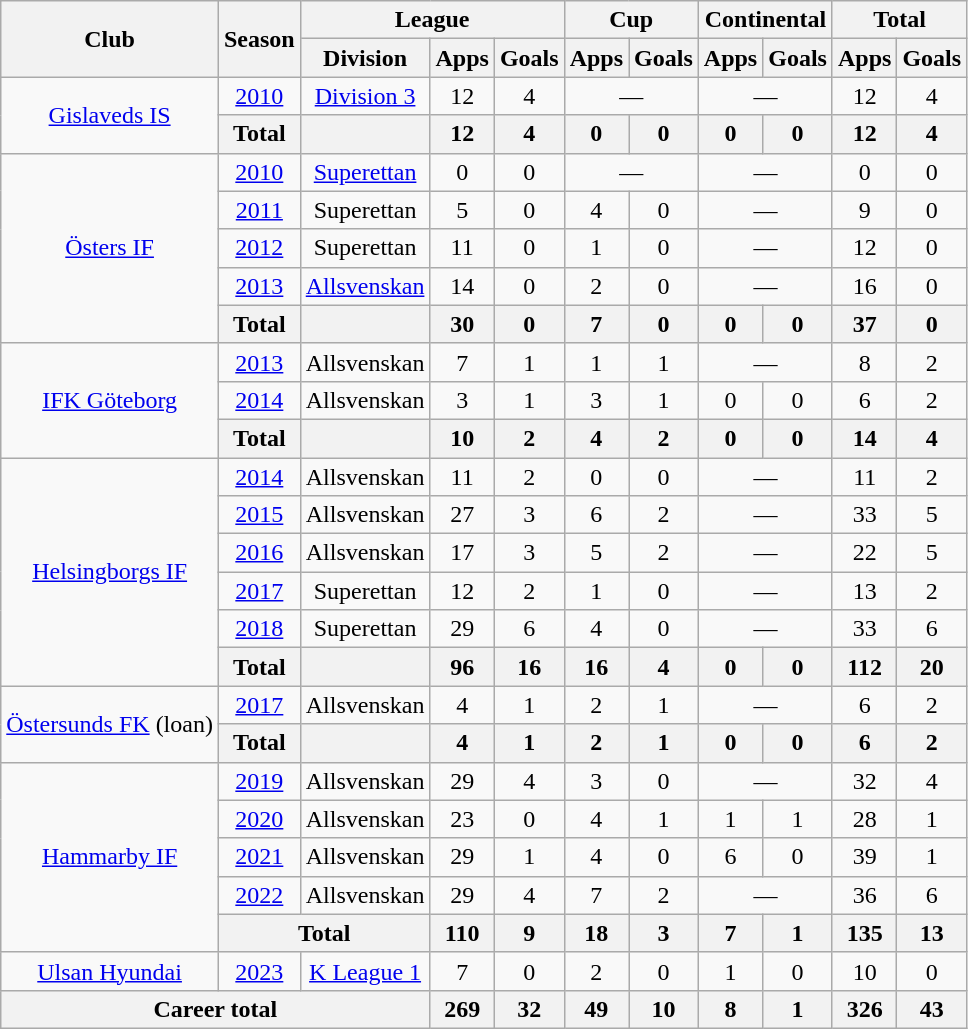<table class="wikitable" style="text-align:center;">
<tr>
<th rowspan="2">Club</th>
<th rowspan="2">Season</th>
<th colspan="3">League</th>
<th colspan="2">Cup</th>
<th colspan="2">Continental</th>
<th colspan="2">Total</th>
</tr>
<tr>
<th>Division</th>
<th>Apps</th>
<th>Goals</th>
<th>Apps</th>
<th>Goals</th>
<th>Apps</th>
<th>Goals</th>
<th>Apps</th>
<th>Goals</th>
</tr>
<tr>
<td rowspan="2"><a href='#'>Gislaveds IS</a></td>
<td><a href='#'>2010</a></td>
<td><a href='#'>Division 3</a></td>
<td>12</td>
<td>4</td>
<td colspan="2">—</td>
<td colspan="2">—</td>
<td>12</td>
<td>4</td>
</tr>
<tr>
<th>Total</th>
<th></th>
<th>12</th>
<th>4</th>
<th>0</th>
<th>0</th>
<th>0</th>
<th>0</th>
<th>12</th>
<th>4</th>
</tr>
<tr>
<td rowspan="5"><a href='#'>Östers IF</a></td>
<td><a href='#'>2010</a></td>
<td><a href='#'>Superettan</a></td>
<td>0</td>
<td>0</td>
<td colspan="2">—</td>
<td colspan="2">—</td>
<td>0</td>
<td>0</td>
</tr>
<tr>
<td><a href='#'>2011</a></td>
<td>Superettan</td>
<td>5</td>
<td>0</td>
<td>4</td>
<td>0</td>
<td colspan="2">—</td>
<td>9</td>
<td>0</td>
</tr>
<tr>
<td><a href='#'>2012</a></td>
<td>Superettan</td>
<td>11</td>
<td>0</td>
<td>1</td>
<td>0</td>
<td colspan="2">—</td>
<td>12</td>
<td>0</td>
</tr>
<tr>
<td><a href='#'>2013</a></td>
<td><a href='#'>Allsvenskan</a></td>
<td>14</td>
<td>0</td>
<td>2</td>
<td>0</td>
<td colspan="2">—</td>
<td>16</td>
<td>0</td>
</tr>
<tr>
<th>Total</th>
<th></th>
<th>30</th>
<th>0</th>
<th>7</th>
<th>0</th>
<th>0</th>
<th>0</th>
<th>37</th>
<th>0</th>
</tr>
<tr>
<td rowspan="3"><a href='#'>IFK Göteborg</a></td>
<td><a href='#'>2013</a></td>
<td>Allsvenskan</td>
<td>7</td>
<td>1</td>
<td>1</td>
<td>1</td>
<td colspan="2">—</td>
<td>8</td>
<td>2</td>
</tr>
<tr>
<td><a href='#'>2014</a></td>
<td>Allsvenskan</td>
<td>3</td>
<td>1</td>
<td>3</td>
<td>1</td>
<td>0</td>
<td>0</td>
<td>6</td>
<td>2</td>
</tr>
<tr>
<th>Total</th>
<th></th>
<th>10</th>
<th>2</th>
<th>4</th>
<th>2</th>
<th>0</th>
<th>0</th>
<th>14</th>
<th>4</th>
</tr>
<tr>
<td rowspan="6"><a href='#'>Helsingborgs IF</a></td>
<td><a href='#'>2014</a></td>
<td>Allsvenskan</td>
<td>11</td>
<td>2</td>
<td>0</td>
<td>0</td>
<td colspan="2">—</td>
<td>11</td>
<td>2</td>
</tr>
<tr>
<td><a href='#'>2015</a></td>
<td>Allsvenskan</td>
<td>27</td>
<td>3</td>
<td>6</td>
<td>2</td>
<td colspan="2">—</td>
<td>33</td>
<td>5</td>
</tr>
<tr>
<td><a href='#'>2016</a></td>
<td>Allsvenskan</td>
<td>17</td>
<td>3</td>
<td>5</td>
<td>2</td>
<td colspan="2">—</td>
<td>22</td>
<td>5</td>
</tr>
<tr>
<td><a href='#'>2017</a></td>
<td>Superettan</td>
<td>12</td>
<td>2</td>
<td>1</td>
<td>0</td>
<td colspan="2">—</td>
<td>13</td>
<td>2</td>
</tr>
<tr>
<td><a href='#'>2018</a></td>
<td>Superettan</td>
<td>29</td>
<td>6</td>
<td>4</td>
<td>0</td>
<td colspan="2">—</td>
<td>33</td>
<td>6</td>
</tr>
<tr>
<th>Total</th>
<th></th>
<th>96</th>
<th>16</th>
<th>16</th>
<th>4</th>
<th>0</th>
<th>0</th>
<th>112</th>
<th>20</th>
</tr>
<tr>
<td rowspan="2"><a href='#'>Östersunds FK</a> (loan)</td>
<td><a href='#'>2017</a></td>
<td>Allsvenskan</td>
<td>4</td>
<td>1</td>
<td>2</td>
<td>1</td>
<td colspan="2">—</td>
<td>6</td>
<td>2</td>
</tr>
<tr>
<th>Total</th>
<th></th>
<th>4</th>
<th>1</th>
<th>2</th>
<th>1</th>
<th>0</th>
<th>0</th>
<th>6</th>
<th>2</th>
</tr>
<tr>
<td rowspan="5"><a href='#'>Hammarby IF</a></td>
<td><a href='#'>2019</a></td>
<td>Allsvenskan</td>
<td>29</td>
<td>4</td>
<td>3</td>
<td>0</td>
<td colspan="2">—</td>
<td>32</td>
<td>4</td>
</tr>
<tr>
<td><a href='#'>2020</a></td>
<td>Allsvenskan</td>
<td>23</td>
<td>0</td>
<td>4</td>
<td>1</td>
<td>1</td>
<td>1</td>
<td>28</td>
<td>1</td>
</tr>
<tr>
<td><a href='#'>2021</a></td>
<td>Allsvenskan</td>
<td>29</td>
<td>1</td>
<td>4</td>
<td>0</td>
<td>6</td>
<td>0</td>
<td>39</td>
<td>1</td>
</tr>
<tr>
<td><a href='#'>2022</a></td>
<td>Allsvenskan</td>
<td>29</td>
<td>4</td>
<td>7</td>
<td>2</td>
<td colspan="2">—</td>
<td>36</td>
<td>6</td>
</tr>
<tr>
<th colspan="2">Total</th>
<th>110</th>
<th>9</th>
<th>18</th>
<th>3</th>
<th>7</th>
<th>1</th>
<th>135</th>
<th>13</th>
</tr>
<tr>
<td><a href='#'>Ulsan Hyundai</a></td>
<td><a href='#'>2023</a></td>
<td><a href='#'>K League 1</a></td>
<td>7</td>
<td>0</td>
<td>2</td>
<td>0</td>
<td>1</td>
<td>0</td>
<td>10</td>
<td>0</td>
</tr>
<tr>
<th colspan="3">Career total</th>
<th>269</th>
<th>32</th>
<th>49</th>
<th>10</th>
<th>8</th>
<th>1</th>
<th>326</th>
<th>43</th>
</tr>
</table>
